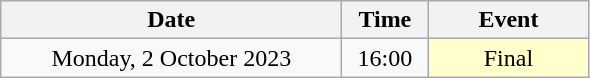<table class = "wikitable" style="text-align:center;">
<tr>
<th width=220>Date</th>
<th width=50>Time</th>
<th width=100>Event</th>
</tr>
<tr>
<td>Monday, 2 October 2023</td>
<td>16:00</td>
<td bgcolor=ffffcc>Final</td>
</tr>
</table>
